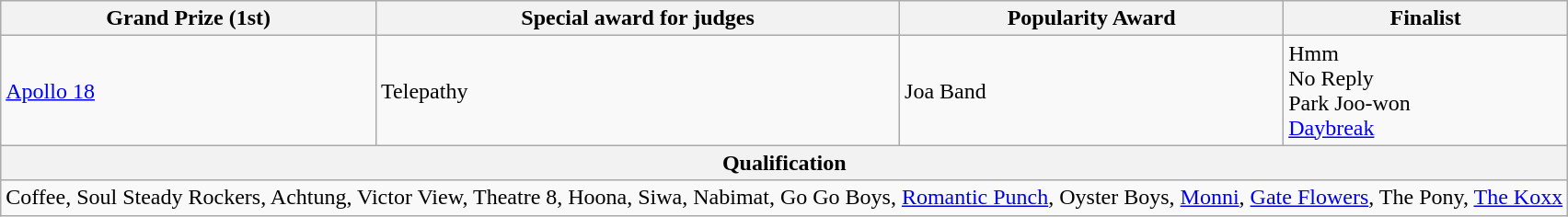<table class="wikitable">
<tr>
<th scope="col">Grand Prize (1st)</th>
<th scope="col">Special award for judges</th>
<th scope="col">Popularity Award</th>
<th scope="col">Finalist</th>
</tr>
<tr>
<td scope="row"><a href='#'>Apollo 18</a></td>
<td scope="row">Telepathy</td>
<td scope="row">Joa Band</td>
<td scope="row">Hmm<br>No Reply<br>Park Joo-won<br><a href='#'>Daybreak</a></td>
</tr>
<tr>
<th colspan="4" align="center">Qualification</th>
</tr>
<tr>
<td colspan="4" align="center">Coffee, Soul Steady Rockers, Achtung, Victor View, Theatre 8, Hoona, Siwa, Nabimat, Go Go Boys, <a href='#'>Romantic Punch</a>, Oyster Boys, <a href='#'>Monni</a>, <a href='#'>Gate Flowers</a>, The Pony, <a href='#'>The Koxx</a></td>
</tr>
</table>
